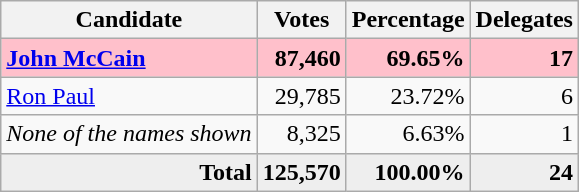<table class="wikitable" style="text-align:right;">
<tr>
<th>Candidate</th>
<th>Votes</th>
<th>Percentage</th>
<th>Delegates</th>
</tr>
<tr style="background:pink;">
<td style="text-align:left;"><strong><a href='#'>John McCain</a></strong></td>
<td><strong>87,460</strong></td>
<td><strong>69.65%</strong></td>
<td><strong>17</strong></td>
</tr>
<tr>
<td style="text-align:left;"><a href='#'>Ron Paul</a></td>
<td>29,785</td>
<td>23.72%</td>
<td>6</td>
</tr>
<tr>
<td style="text-align:left;"><em>None of the names shown</em></td>
<td>8,325</td>
<td>6.63%</td>
<td>1</td>
</tr>
<tr style="background:#eee;">
<td><strong>Total</strong></td>
<td><strong>125,570</strong></td>
<td><strong>100.00%</strong></td>
<td><strong>24</strong></td>
</tr>
</table>
